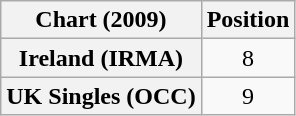<table class="wikitable plainrowheaders sortable" style="text-align:center">
<tr>
<th>Chart (2009)</th>
<th>Position</th>
</tr>
<tr>
<th scope="row">Ireland (IRMA)</th>
<td>8</td>
</tr>
<tr>
<th scope="row">UK Singles (OCC)</th>
<td>9</td>
</tr>
</table>
